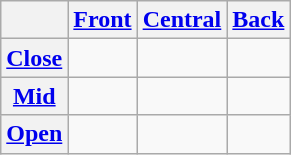<table class="wikitable" style="text-align:center">
<tr>
<th></th>
<th><a href='#'>Front</a></th>
<th><a href='#'>Central</a></th>
<th><a href='#'>Back</a></th>
</tr>
<tr align="center">
<th><a href='#'>Close</a></th>
<td></td>
<td></td>
<td></td>
</tr>
<tr>
<th><a href='#'>Mid</a></th>
<td></td>
<td></td>
<td></td>
</tr>
<tr align="center">
<th><a href='#'>Open</a></th>
<td></td>
<td></td>
<td></td>
</tr>
</table>
